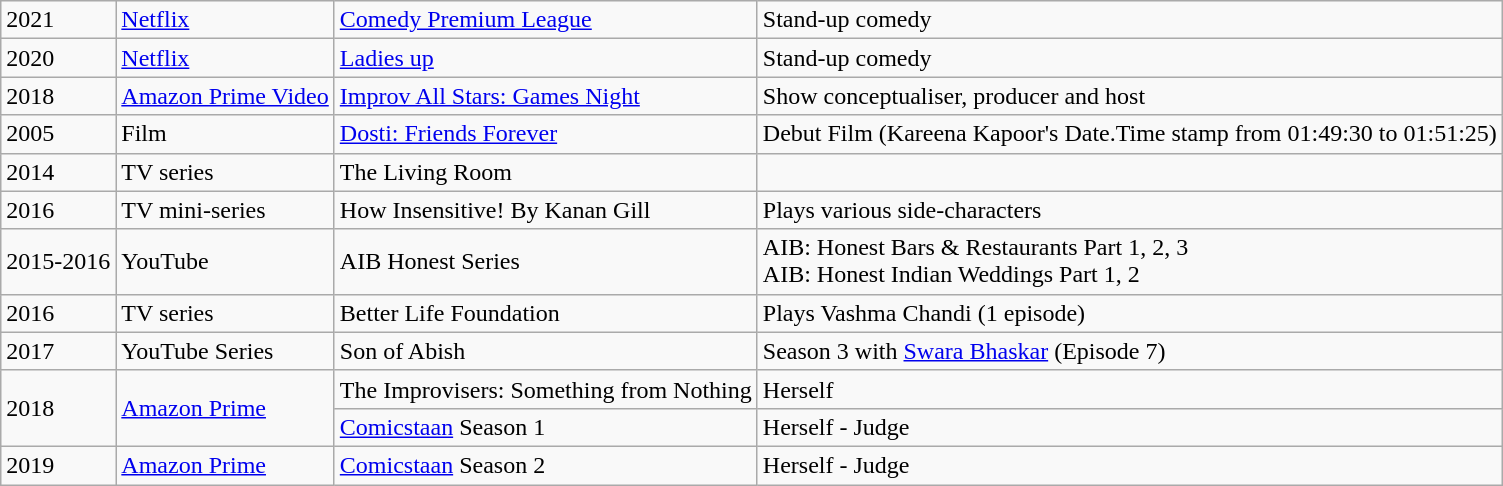<table class="wikitable">
<tr>
<td>2021</td>
<td><a href='#'>Netflix</a></td>
<td><a href='#'>Comedy Premium League</a></td>
<td>Stand-up comedy</td>
</tr>
<tr>
<td>2020</td>
<td><a href='#'>Netflix</a></td>
<td><a href='#'>Ladies up</a></td>
<td>Stand-up comedy</td>
</tr>
<tr>
<td>2018</td>
<td><a href='#'>Amazon Prime Video</a></td>
<td><a href='#'>Improv All Stars: Games Night</a></td>
<td>Show conceptualiser, producer and host</td>
</tr>
<tr>
<td>2005</td>
<td>Film</td>
<td><a href='#'>Dosti: Friends Forever</a></td>
<td>Debut Film (Kareena Kapoor's Date.Time stamp from 01:49:30 to 01:51:25)</td>
</tr>
<tr>
<td>2014</td>
<td>TV series</td>
<td>The Living Room</td>
<td></td>
</tr>
<tr>
<td>2016</td>
<td>TV mini-series</td>
<td>How Insensitive! By Kanan Gill</td>
<td>Plays various side-characters</td>
</tr>
<tr>
<td>2015-2016</td>
<td>YouTube</td>
<td>AIB Honest Series</td>
<td>AIB: Honest Bars & Restaurants Part 1, 2, 3<br>AIB: Honest Indian Weddings Part 1, 2</td>
</tr>
<tr>
<td>2016</td>
<td>TV series</td>
<td>Better Life Foundation</td>
<td>Plays Vashma Chandi (1 episode)</td>
</tr>
<tr>
<td>2017</td>
<td>YouTube Series</td>
<td>Son of Abish</td>
<td>Season 3 with <a href='#'>Swara Bhaskar</a> (Episode 7)</td>
</tr>
<tr>
<td rowspan="2">2018</td>
<td rowspan="2"><a href='#'>Amazon Prime</a></td>
<td>The Improvisers: Something from Nothing</td>
<td>Herself</td>
</tr>
<tr>
<td><a href='#'>Comicstaan</a> Season 1</td>
<td>Herself - Judge</td>
</tr>
<tr>
<td>2019</td>
<td><a href='#'>Amazon Prime</a></td>
<td><a href='#'>Comicstaan</a> Season 2</td>
<td>Herself - Judge</td>
</tr>
</table>
